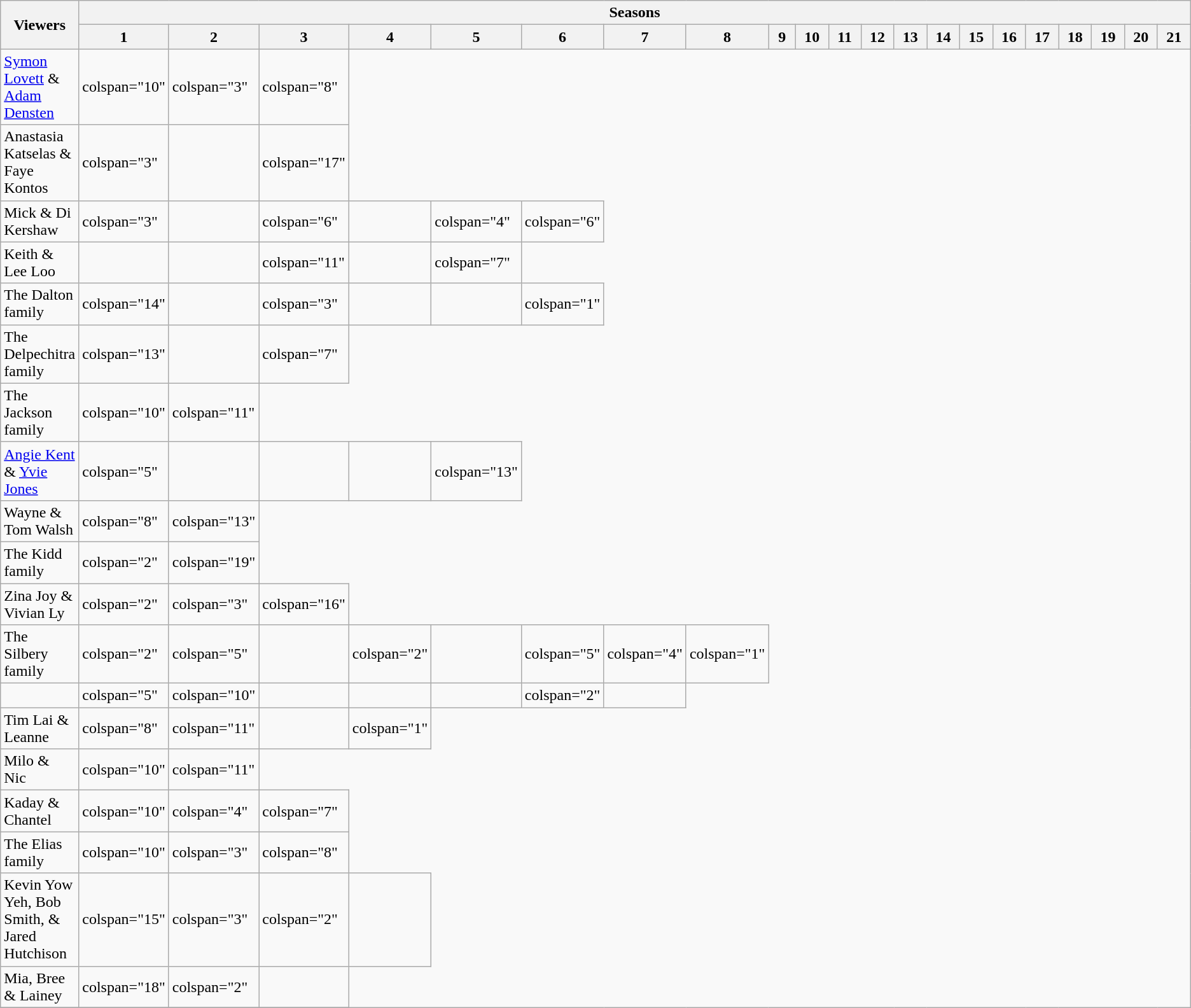<table class="wikitable" width:"50%">
<tr>
<th rowspan="2">Viewers</th>
<th colspan=21 style=text-align:center;>Seasons</th>
</tr>
<tr>
<th ! width="65">1</th>
<th ! width="65">2</th>
<th ! width="65">3</th>
<th ! width="65">4</th>
<th ! width="65">5</th>
<th ! width="65">6</th>
<th ! width="65">7</th>
<th ! width="65">8</th>
<th ! width="65">9</th>
<th ! width="65">10</th>
<th ! width="65">11</th>
<th ! width="65">12</th>
<th ! width="65">13</th>
<th ! width="65">14</th>
<th ! width="65">15</th>
<th ! width="65">16</th>
<th ! width="65">17</th>
<th ! width="65">18</th>
<th ! width="65">19</th>
<th ! width="65">20</th>
<th ! width="65">21</th>
</tr>
<tr>
<td><a href='#'>Symon Lovett</a> & <a href='#'>Adam Densten</a></td>
<td>colspan="10" </td>
<td>colspan="3" </td>
<td>colspan="8" </td>
</tr>
<tr>
<td>Anastasia Katselas & Faye Kontos</td>
<td>colspan="3" </td>
<td> </td>
<td>colspan="17" </td>
</tr>
<tr>
<td>Mick & Di Kershaw</td>
<td>colspan="3" </td>
<td> </td>
<td>colspan="6" </td>
<td> </td>
<td>colspan="4" </td>
<td>colspan="6" </td>
</tr>
<tr>
<td>Keith & Lee Loo</td>
<td></td>
<td></td>
<td>colspan="11" </td>
<td> </td>
<td>colspan="7" </td>
</tr>
<tr>
<td>The Dalton family</td>
<td>colspan="14" </td>
<td> </td>
<td>colspan="3" </td>
<td> </td>
<td> </td>
<td>colspan="1" </td>
</tr>
<tr>
<td>The Delpechitra family</td>
<td>colspan="13" </td>
<td></td>
<td>colspan="7" </td>
</tr>
<tr>
<td>The Jackson family</td>
<td>colspan="10" </td>
<td>colspan="11" </td>
</tr>
<tr>
<td><a href='#'>Angie Kent</a> & <a href='#'>Yvie Jones</a></td>
<td>colspan="5" </td>
<td> </td>
<td></td>
<td> </td>
<td>colspan="13" </td>
</tr>
<tr>
<td>Wayne & Tom Walsh</td>
<td>colspan="8" </td>
<td>colspan="13" </td>
</tr>
<tr>
<td>The Kidd family</td>
<td>colspan="2" </td>
<td>colspan="19" </td>
</tr>
<tr>
<td>Zina Joy & Vivian Ly</td>
<td>colspan="2" </td>
<td>colspan="3" </td>
<td>colspan="16" </td>
</tr>
<tr>
<td>The Silbery family</td>
<td>colspan="2" </td>
<td>colspan="5" </td>
<td> </td>
<td>colspan="2" </td>
<td> </td>
<td>colspan="5" </td>
<td>colspan="4"  </td>
<td>colspan="1" </td>
</tr>
<tr>
<td></td>
<td>colspan="5" </td>
<td>colspan="10" </td>
<td> </td>
<td> </td>
<td> </td>
<td>colspan="2" </td>
<td> </td>
</tr>
<tr>
<td>Tim Lai & Leanne</td>
<td>colspan="8" </td>
<td>colspan="11" </td>
<td> </td>
<td>colspan="1" </td>
</tr>
<tr>
<td>Milo & Nic</td>
<td>colspan="10" </td>
<td>colspan="11" </td>
</tr>
<tr>
<td>Kaday & Chantel</td>
<td>colspan="10" </td>
<td>colspan="4" </td>
<td>colspan="7" </td>
</tr>
<tr>
<td>The Elias family</td>
<td>colspan="10" </td>
<td>colspan="3" </td>
<td>colspan="8" </td>
</tr>
<tr>
<td>Kevin Yow Yeh, Bob Smith,  & Jared Hutchison</td>
<td>colspan="15" </td>
<td>colspan="3" </td>
<td>colspan="2"  </td>
<td> </td>
</tr>
<tr>
<td>Mia, Bree & Lainey</td>
<td>colspan="18" </td>
<td>colspan="2" </td>
<td> </td>
</tr>
<tr>
</tr>
</table>
